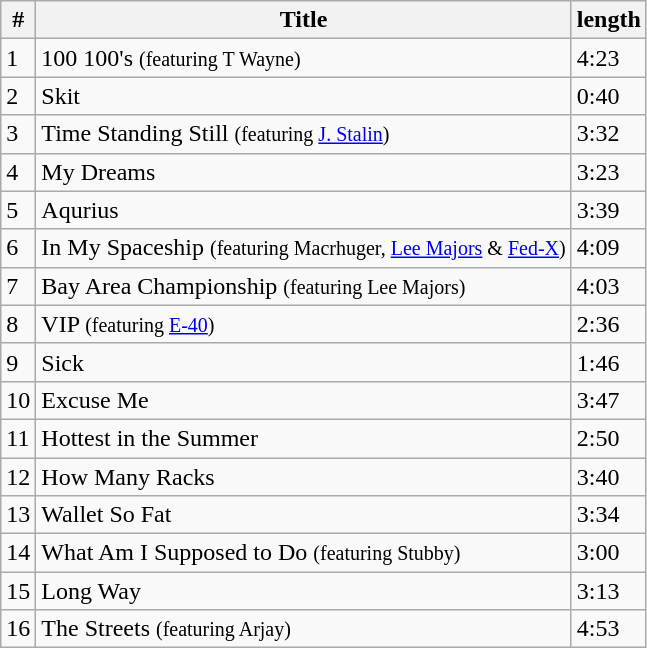<table class="wikitable">
<tr>
<th>#</th>
<th>Title</th>
<th>length</th>
</tr>
<tr>
<td>1</td>
<td>100 100's <small>(featuring T Wayne)</small></td>
<td>4:23</td>
</tr>
<tr>
<td>2</td>
<td>Skit</td>
<td>0:40</td>
</tr>
<tr>
<td>3</td>
<td>Time Standing Still <small>(featuring <a href='#'>J. Stalin</a>)</small></td>
<td>3:32</td>
</tr>
<tr>
<td>4</td>
<td>My Dreams</td>
<td>3:23</td>
</tr>
<tr>
<td>5</td>
<td>Aqurius</td>
<td>3:39</td>
</tr>
<tr>
<td>6</td>
<td>In My Spaceship <small>(featuring Macrhuger, <a href='#'>Lee Majors</a> & <a href='#'>Fed-X</a>)</small></td>
<td>4:09</td>
</tr>
<tr>
<td>7</td>
<td>Bay Area Championship <small>(featuring Lee Majors)</small></td>
<td>4:03</td>
</tr>
<tr>
<td>8</td>
<td>VIP <small>(featuring <a href='#'>E-40</a>)</small></td>
<td>2:36</td>
</tr>
<tr>
<td>9</td>
<td>Sick</td>
<td>1:46</td>
</tr>
<tr>
<td>10</td>
<td>Excuse Me</td>
<td>3:47</td>
</tr>
<tr>
<td>11</td>
<td>Hottest in the Summer</td>
<td>2:50</td>
</tr>
<tr>
<td>12</td>
<td>How Many Racks</td>
<td>3:40</td>
</tr>
<tr>
<td>13</td>
<td>Wallet So Fat</td>
<td>3:34</td>
</tr>
<tr>
<td>14</td>
<td>What Am I Supposed to Do <small>(featuring Stubby)</small></td>
<td>3:00</td>
</tr>
<tr>
<td>15</td>
<td>Long Way</td>
<td>3:13</td>
</tr>
<tr>
<td>16</td>
<td>The Streets <small>(featuring Arjay)</small></td>
<td>4:53</td>
</tr>
</table>
